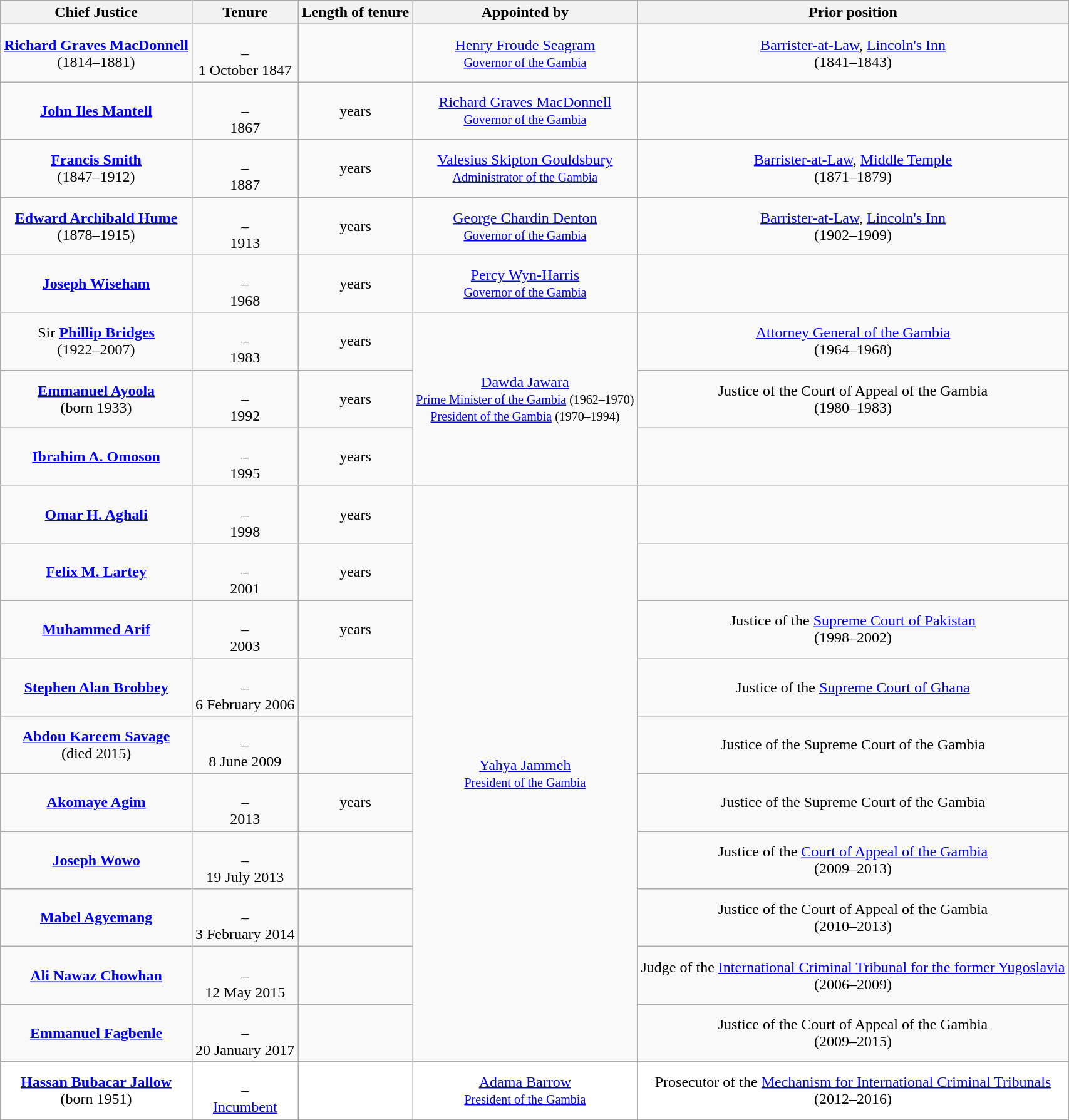<table class="wikitable sortable" style="text-align: center;">
<tr>
<th>Chief Justice</th>
<th>Tenure</th>
<th>Length of tenure</th>
<th>Appointed by</th>
<th class = "unsortable">Prior position</th>
</tr>
<tr>
<td><strong><a href='#'>Richard Graves MacDonnell</a></strong><br>(1814–1881)</td>
<td><br>–<br><span>1 October 1847</span></td>
<td></td>
<td><a href='#'>Henry Froude Seagram</a><br><small><a href='#'>Governor of the Gambia</a></small></td>
<td><a href='#'>Barrister-at-Law</a>, <a href='#'>Lincoln's Inn</a><br>(1841–1843)</td>
</tr>
<tr>
<td><strong><a href='#'>John Iles Mantell</a></strong></td>
<td><br>–<br><span>1867</span></td>
<td> years</td>
<td><a href='#'>Richard Graves MacDonnell</a><br><small><a href='#'>Governor of the Gambia</a></small></td>
<td></td>
</tr>
<tr>
<td><strong><a href='#'>Francis Smith</a></strong><br>(1847–1912)</td>
<td><br>–<br><span>1887</span></td>
<td> years</td>
<td><a href='#'>Valesius Skipton Gouldsbury</a><br><small><a href='#'>Administrator of the Gambia</a></small></td>
<td><a href='#'>Barrister-at-Law</a>, <a href='#'>Middle Temple</a><br>(1871–1879)</td>
</tr>
<tr>
<td><strong><a href='#'>Edward Archibald Hume</a></strong><br>(1878–1915)</td>
<td><br>–<br><span>1913</span></td>
<td> years</td>
<td><a href='#'>George Chardin Denton</a><br><small><a href='#'>Governor of the Gambia</a></small></td>
<td><a href='#'>Barrister-at-Law</a>, <a href='#'>Lincoln's Inn</a><br>(1902–1909)</td>
</tr>
<tr>
<td><strong><a href='#'>Joseph Wiseham</a></strong></td>
<td><br>–<br><span>1968</span></td>
<td> years</td>
<td><a href='#'>Percy Wyn-Harris</a><br><small><a href='#'>Governor of the Gambia</a></small></td>
<td></td>
</tr>
<tr>
<td>Sir <strong><a href='#'>Phillip Bridges</a></strong><br>(1922–2007)</td>
<td><br>–<br><span>1983</span></td>
<td> years</td>
<td rowspan="3"><a href='#'>Dawda Jawara</a><br><small><a href='#'>Prime Minister of the Gambia</a> (1962–1970)<br><a href='#'>President of the Gambia</a> (1970–1994)</small></td>
<td><a href='#'>Attorney General of the Gambia</a><br>(1964–1968)</td>
</tr>
<tr>
<td><strong><a href='#'>Emmanuel Ayoola</a></strong><br>(born 1933)</td>
<td><br>–<br><span>1992</span></td>
<td> years</td>
<td>Justice of the Court of Appeal of the Gambia<br>(1980–1983)</td>
</tr>
<tr>
<td><strong><a href='#'>Ibrahim A. Omoson</a></strong></td>
<td><br>–<br><span>1995</span></td>
<td> years</td>
<td></td>
</tr>
<tr>
<td><strong><a href='#'>Omar H. Aghali</a></strong></td>
<td><br>–<br><span>1998</span></td>
<td> years</td>
<td rowspan="10"><a href='#'>Yahya Jammeh</a><br><small><a href='#'>President of the Gambia</a></small></td>
<td></td>
</tr>
<tr>
<td><strong><a href='#'>Felix M. Lartey</a></strong></td>
<td><br>–<br><span>2001</span></td>
<td> years</td>
<td></td>
</tr>
<tr>
<td><strong><a href='#'>Muhammed Arif</a></strong></td>
<td><br>–<br><span>2003</span></td>
<td> years</td>
<td>Justice of the <a href='#'>Supreme Court of Pakistan</a><br>(1998–2002)</td>
</tr>
<tr>
<td><strong><a href='#'>Stephen Alan Brobbey</a></strong></td>
<td><br>–<br><span>6 February 2006</span></td>
<td></td>
<td>Justice of the <a href='#'>Supreme Court of Ghana</a></td>
</tr>
<tr>
<td><strong><a href='#'>Abdou Kareem Savage</a></strong><br>(died 2015)</td>
<td><br>–<br><span>8 June 2009</span></td>
<td></td>
<td>Justice of the Supreme Court of the Gambia</td>
</tr>
<tr>
<td><strong><a href='#'>Akomaye Agim</a></strong></td>
<td><br>–<br><span>2013</span></td>
<td> years</td>
<td>Justice of the Supreme Court of the Gambia</td>
</tr>
<tr>
<td><strong><a href='#'>Joseph Wowo</a></strong></td>
<td><br>–<br><span>19 July 2013</span></td>
<td></td>
<td>Justice of the <a href='#'>Court of Appeal of the Gambia</a><br>(2009–2013)</td>
</tr>
<tr>
<td><strong><a href='#'>Mabel Agyemang</a></strong></td>
<td><br>–<br><span>3 February 2014</span></td>
<td></td>
<td>Justice of the Court of Appeal of the Gambia<br>(2010–2013)</td>
</tr>
<tr>
<td><strong><a href='#'>Ali Nawaz Chowhan</a></strong></td>
<td><br>–<br><span>12 May 2015</span></td>
<td></td>
<td>Judge of the <a href='#'>International Criminal Tribunal for the former Yugoslavia</a><br>(2006–2009)</td>
</tr>
<tr>
<td><strong><a href='#'>Emmanuel Fagbenle</a></strong></td>
<td><br>–<br><span>20 January 2017</span></td>
<td></td>
<td>Justice of the Court of Appeal of the Gambia<br>(2009–2015)</td>
</tr>
<tr style="background:#FFF;">
<td><strong><a href='#'>Hassan Bubacar Jallow</a></strong><br>(born 1951)</td>
<td><br>–<br><span><a href='#'>Incumbent</a></span></td>
<td></td>
<td><a href='#'>Adama Barrow</a><br><small><a href='#'>President of the Gambia</a></small></td>
<td>Prosecutor of the <a href='#'>Mechanism for International Criminal Tribunals</a><br>(2012–2016)</td>
</tr>
</table>
